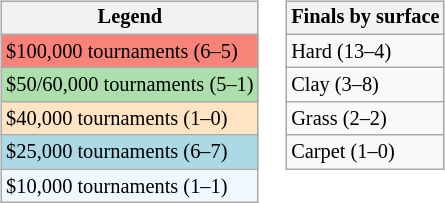<table>
<tr valign=top>
<td><br><table class=wikitable style="font-size:85%">
<tr>
<th>Legend</th>
</tr>
<tr style="background:#f88379;">
<td>$100,000 tournaments (6–5)</td>
</tr>
<tr style="background:#addfad;">
<td>$50/60,000 tournaments (5–1)</td>
</tr>
<tr style="background:#ffe4c4;">
<td>$40,000 tournaments (1–0)</td>
</tr>
<tr style="background:lightblue;">
<td>$25,000 tournaments (6–7)</td>
</tr>
<tr style="background:#f0f8ff;">
<td>$10,000 tournaments (1–1)</td>
</tr>
</table>
</td>
<td><br><table class=wikitable style="font-size:85%">
<tr>
<th>Finals by surface</th>
</tr>
<tr>
<td>Hard (13–4)</td>
</tr>
<tr>
<td>Clay (3–8)</td>
</tr>
<tr>
<td>Grass (2–2)</td>
</tr>
<tr>
<td>Carpet (1–0)</td>
</tr>
</table>
</td>
</tr>
</table>
